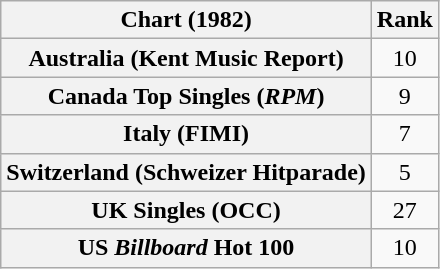<table class="wikitable sortable plainrowheaders" style="text-align:center">
<tr>
<th scope="col">Chart (1982)</th>
<th scope="col">Rank</th>
</tr>
<tr>
<th scope="row">Australia (Kent Music Report)</th>
<td>10</td>
</tr>
<tr>
<th scope="row">Canada Top Singles (<em>RPM</em>)</th>
<td>9</td>
</tr>
<tr>
<th scope="row">Italy (FIMI)</th>
<td>7</td>
</tr>
<tr>
<th scope="row">Switzerland (Schweizer Hitparade)</th>
<td>5</td>
</tr>
<tr>
<th scope="row">UK Singles (OCC)</th>
<td>27</td>
</tr>
<tr>
<th scope="row">US <em>Billboard</em> Hot 100</th>
<td>10</td>
</tr>
</table>
